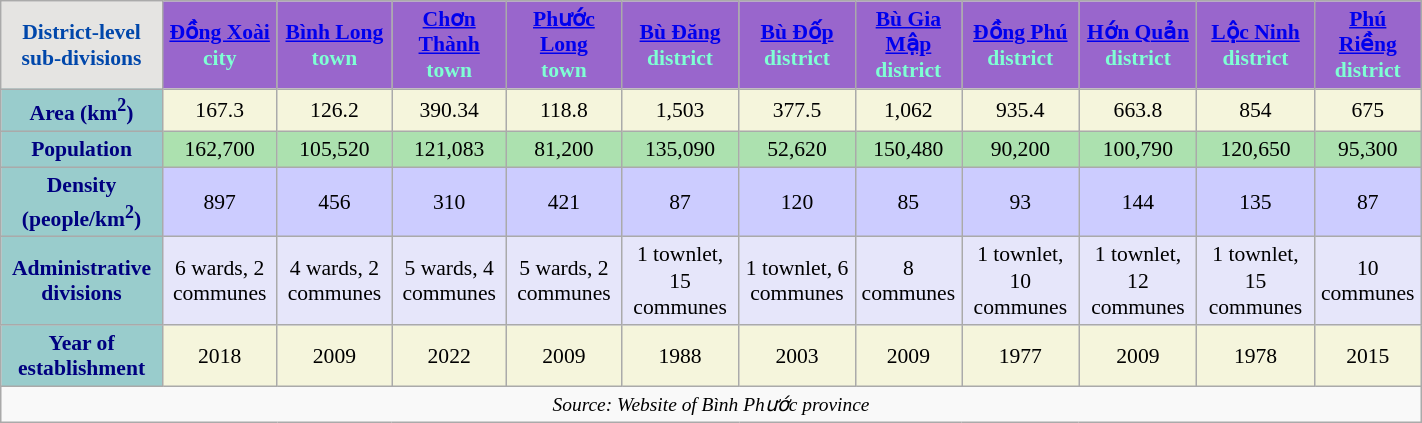<table class="wikitable" style="font-size:90%; width:75%; border:100; text-align: center; line-height:120%;">
<tr>
<th style="background:#e5e4e2; color:#0047ab; height:17px; ">District-level sub-divisions</th>
<th style="background: #96c; color:#7fffd4;"><a href='#'>Đồng Xoài</a> <br> city</th>
<th style="background: #96c; color:#7fffd4;"><a href='#'>Bình Long</a> <br> town</th>
<th style="background: #96c; color:#7fffd4;"><a href='#'>Chơn Thành</a> <br> town</th>
<th style="background: #96c; color:#7fffd4;"><a href='#'>Phước Long</a> <br> town</th>
<th style="background: #96c; color:#7fffd4;"><a href='#'>Bù Đăng</a> <br> district</th>
<th style="background: #96c; color:#7fffd4;"><a href='#'>Bù Đốp</a> <br> district</th>
<th style="background: #96c; color:#7fffd4;"><a href='#'>Bù Gia Mập</a> <br> district</th>
<th style="background: #96c; color:#7fffd4;"><a href='#'>Đồng Phú</a> <br> district</th>
<th style="background: #96c; color:#7fffd4;"><a href='#'>Hớn Quản</a> <br> district</th>
<th style="background: #96c; color:#7fffd4;"><a href='#'>Lộc Ninh</a> <br> district</th>
<th style="background: #96c; color:#7fffd4;"><a href='#'>Phú Riềng</a> <br> district</th>
</tr>
<tr>
<th style="background:#9cc; color:navy; ">Area (km<sup>2</sup>)</th>
<td style="background: beige; color:#000;">167.3</td>
<td style="background: beige; color:#000;">126.2</td>
<td style="background: beige; color:#000;">390.34</td>
<td style="background: beige; color:#000;">118.8</td>
<td style="background: beige; color:#000;">1,503</td>
<td style="background: beige; color:#000;">377.5</td>
<td style="background: beige; color:#000;">1,062</td>
<td style="background: beige; color:#000;">935.4</td>
<td style="background: beige; color:#000;">663.8</td>
<td style="background: beige; color:#000;">854</td>
<td style="background: beige; color:#000;">675</td>
</tr>
<tr>
<th style="background:#9cc; color:navy; height:16px; ">Population</th>
<td style="background: #ACE1AF; color: black; ">162,700</td>
<td style="background: #ACE1AF; color: black; ">105,520</td>
<td style="background: #ACE1AF; color: black; ">121,083</td>
<td style="background: #ACE1AF; color: black; ">81,200</td>
<td style="background: #ACE1AF; color: black; ">135,090</td>
<td style="background: #ACE1AF; color: black; ">52,620</td>
<td style="background: #ACE1AF; color: black; ">150,480</td>
<td style="background: #ACE1AF; color: black; ">90,200</td>
<td style="background: #ACE1AF; color: black; ">100,790</td>
<td style="background: #ACE1AF; color: black; ">120,650</td>
<td style="background: #ACE1AF; color: black; ">95,300</td>
</tr>
<tr>
<th style="background:#9cc; color:navy; ">Density (people/km<sup>2</sup>)</th>
<td style="background:#ccf; color:#000;">897</td>
<td style="background:#ccf; color:#000;">456</td>
<td style="background:#ccf; color:#000;">310</td>
<td style="background:#ccf; color:#000;">421</td>
<td style="background:#ccf; color:#000;">87</td>
<td style="background:#ccf; color:#000;">120</td>
<td style="background:#ccf; color:#000;">85</td>
<td style="background:#ccf; color:#000;">93</td>
<td style="background:#ccf; color:#000;">144</td>
<td style="background:#ccf; color:#000;">135</td>
<td style="background:#ccf; color:#000;">87</td>
</tr>
<tr>
<th style="background:#9cc; color:navy; ">Administrative divisions</th>
<td style="background: lavender; color:#000;">6 wards, 2 communes</td>
<td style="background: lavender; color:#000;">4 wards, 2 communes</td>
<td style="background: lavender; color:#000;">5 wards, 4 communes</td>
<td style="background: lavender; color:#000;">5 wards, 2 communes</td>
<td style="background: lavender; color:#000;">1 townlet, 15 communes</td>
<td style="background: lavender; color:#000;">1 townlet, 6 communes</td>
<td style="background: lavender; color:#000;">8 communes</td>
<td style="background: lavender; color:#000;">1 townlet, 10 communes</td>
<td style="background: lavender; color:#000;">1 townlet, 12 communes</td>
<td style="background: lavender; color:#000;">1 townlet, 15 communes</td>
<td style="background: lavender; color:#000;">10 communes</td>
</tr>
<tr>
<th style="background:#9cc; color:navy; ">Year of establishment</th>
<td style="background: beige; color:#000;">2018</td>
<td style="background: beige; color:#000;">2009</td>
<td style="background: beige; color:#000;">2022</td>
<td style="background: beige; color:#000;">2009</td>
<td style="background: beige; color:#000;">1988</td>
<td style="background: beige; color:#000;">2003</td>
<td style="background: beige; color:#000;">2009</td>
<td style="background: beige; color:#000;">1977</td>
<td style="background: beige; color:#000;">2009</td>
<td style="background: beige; color:#000;">1978</td>
<td style="background: beige; color:#000;">2015</td>
</tr>
<tr>
<td colspan="14" style="text-align: center; font-size:90%;"><em>Source: Website of Bình Phước province</em></td>
</tr>
</table>
